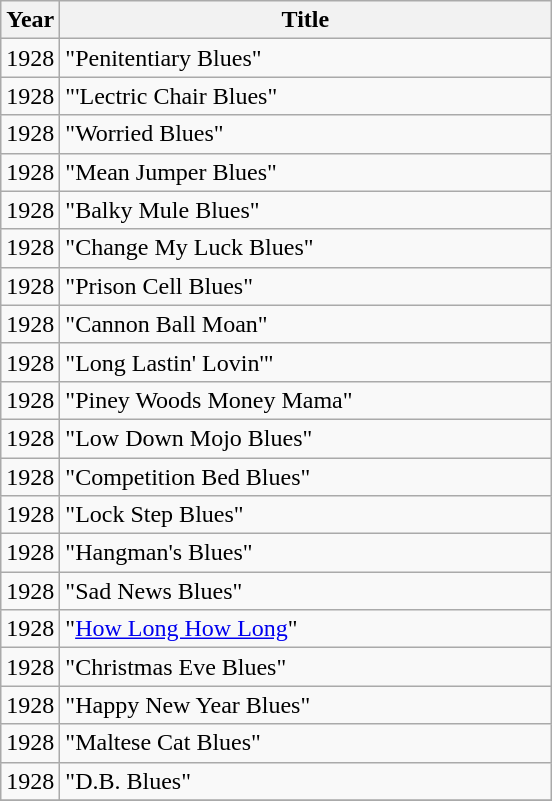<table class="wikitable">
<tr>
<th>Year</th>
<th width="320">Title</th>
</tr>
<tr>
<td>1928</td>
<td>"Penitentiary Blues"</td>
</tr>
<tr>
<td>1928</td>
<td>"'Lectric Chair Blues"</td>
</tr>
<tr>
<td>1928</td>
<td>"Worried Blues"</td>
</tr>
<tr>
<td>1928</td>
<td>"Mean Jumper Blues"</td>
</tr>
<tr>
<td>1928</td>
<td>"Balky Mule Blues"</td>
</tr>
<tr>
<td>1928</td>
<td>"Change My Luck Blues"</td>
</tr>
<tr>
<td>1928</td>
<td>"Prison Cell Blues"</td>
</tr>
<tr>
<td>1928</td>
<td>"Cannon Ball Moan"</td>
</tr>
<tr>
<td>1928</td>
<td>"Long Lastin' Lovin'"</td>
</tr>
<tr>
<td>1928</td>
<td>"Piney Woods Money Mama"</td>
</tr>
<tr>
<td>1928</td>
<td>"Low Down Mojo Blues"</td>
</tr>
<tr>
<td>1928</td>
<td>"Competition Bed Blues"</td>
</tr>
<tr>
<td>1928</td>
<td>"Lock Step Blues"</td>
</tr>
<tr>
<td>1928</td>
<td>"Hangman's Blues"</td>
</tr>
<tr>
<td>1928</td>
<td>"Sad News Blues"</td>
</tr>
<tr>
<td>1928</td>
<td>"<a href='#'>How Long How Long</a>"</td>
</tr>
<tr>
<td>1928</td>
<td>"Christmas Eve Blues"</td>
</tr>
<tr>
<td>1928</td>
<td>"Happy New Year Blues"</td>
</tr>
<tr>
<td>1928</td>
<td>"Maltese Cat Blues"</td>
</tr>
<tr>
<td>1928</td>
<td>"D.B. Blues"</td>
</tr>
<tr>
</tr>
</table>
